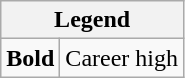<table class="wikitable mw-collapsible mw-collapsed">
<tr>
<th colspan="2">Legend</th>
</tr>
<tr>
<td><strong>Bold</strong></td>
<td>Career high</td>
</tr>
</table>
